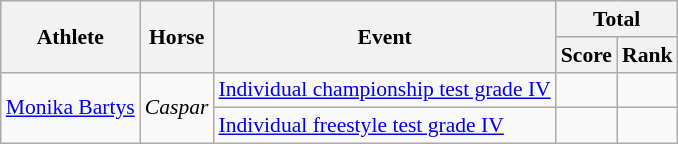<table class=wikitable style="font-size:90%">
<tr>
<th rowspan="2">Athlete</th>
<th rowspan="2">Horse</th>
<th rowspan="2">Event</th>
<th colspan="2">Total</th>
</tr>
<tr>
<th>Score</th>
<th>Rank</th>
</tr>
<tr>
<td rowspan="2"><a href='#'>Monika Bartys</a></td>
<td rowspan="2"><em>Caspar</em></td>
<td><a href='#'>Individual championship test grade IV</a></td>
<td align=center></td>
<td align=center></td>
</tr>
<tr>
<td><a href='#'>Individual freestyle test grade IV</a></td>
<td align=center></td>
<td align=center></td>
</tr>
</table>
